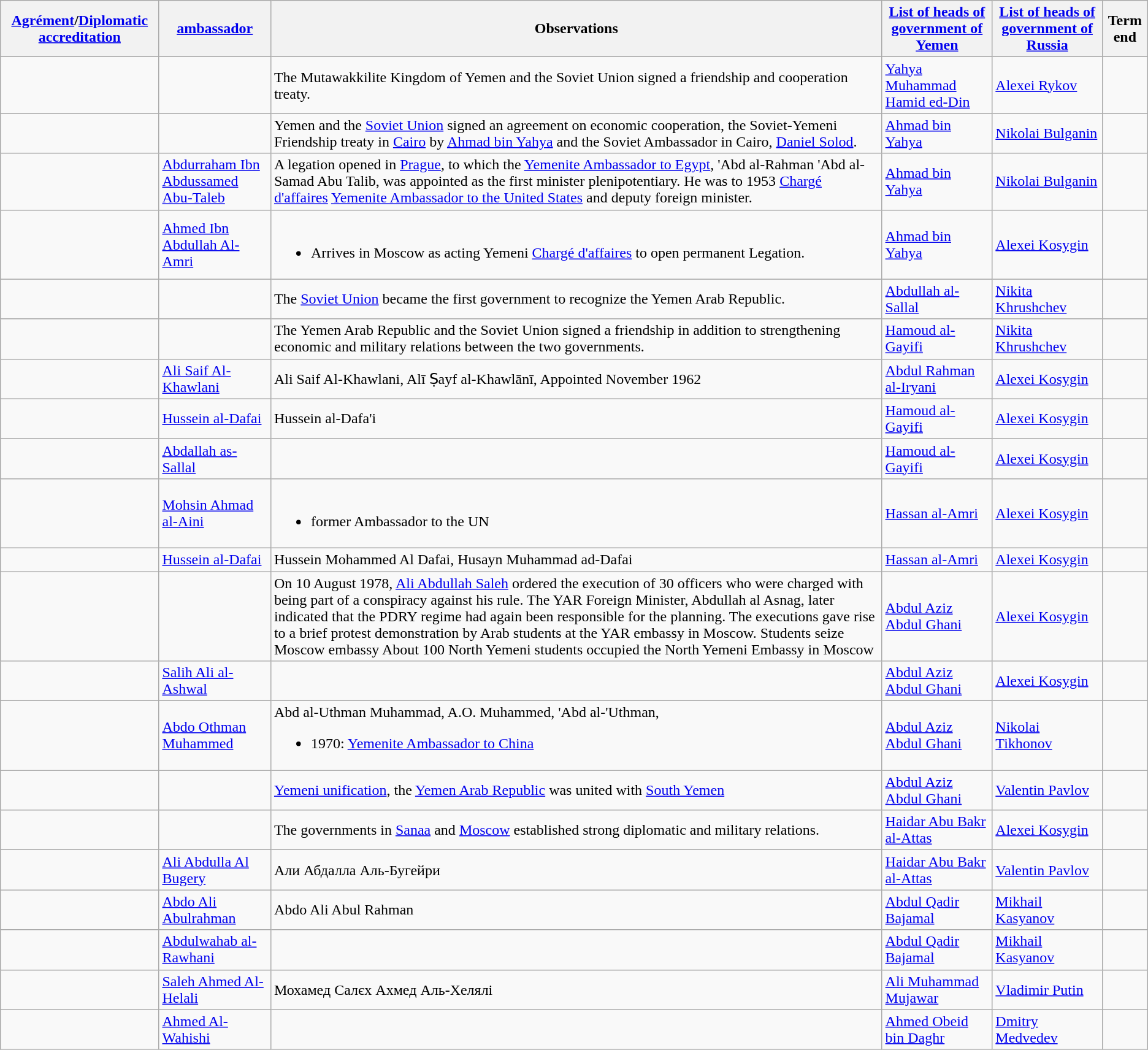<table class="wikitable sortable">
<tr>
<th><a href='#'>Agrément</a>/<a href='#'>Diplomatic accreditation</a></th>
<th><a href='#'>ambassador</a></th>
<th>Observations</th>
<th><a href='#'>List of heads of government of Yemen</a></th>
<th><a href='#'>List of heads of government of Russia</a></th>
<th>Term end</th>
</tr>
<tr>
<td></td>
<td></td>
<td>The Mutawakkilite Kingdom of Yemen and the Soviet Union signed a friendship and cooperation treaty.</td>
<td><a href='#'>Yahya Muhammad Hamid ed-Din</a></td>
<td><a href='#'>Alexei Rykov</a></td>
<td></td>
</tr>
<tr>
<td></td>
<td></td>
<td>Yemen and the <a href='#'>Soviet Union</a> signed an agreement on economic cooperation, the Soviet-Yemeni Friendship treaty in <a href='#'>Cairo</a> by <a href='#'>Ahmad bin Yahya</a> and the Soviet Ambassador in Cairo, <a href='#'>Daniel Solod</a>.</td>
<td><a href='#'>Ahmad bin Yahya</a></td>
<td><a href='#'>Nikolai Bulganin</a></td>
<td></td>
</tr>
<tr>
<td></td>
<td><a href='#'>Abdurraham Ibn Abdussamed Abu-Taleb</a></td>
<td>A legation opened in <a href='#'>Prague</a>, to which the <a href='#'>Yemenite Ambassador to Egypt</a>, 'Abd al-Rahman 'Abd al-Samad Abu Talib, was appointed as the first minister plenipotentiary. He was  to 1953 <a href='#'>Chargé d'affaires</a> <a href='#'>Yemenite Ambassador to the United States</a> and deputy foreign minister.</td>
<td><a href='#'>Ahmad bin Yahya</a></td>
<td><a href='#'>Nikolai Bulganin</a></td>
<td></td>
</tr>
<tr>
<td></td>
<td><a href='#'>Ahmed Ibn Abdullah Al-Amri</a></td>
<td><br><ul><li>Arrives in Moscow as acting Yemeni <a href='#'>Chargé d'affaires</a> to open permanent Legation.</li></ul></td>
<td><a href='#'>Ahmad bin Yahya</a></td>
<td><a href='#'>Alexei Kosygin</a></td>
<td></td>
</tr>
<tr>
<td></td>
<td></td>
<td>The <a href='#'>Soviet Union</a> became the first government to recognize the Yemen Arab Republic.</td>
<td><a href='#'>Abdullah al-Sallal</a></td>
<td><a href='#'>Nikita Khrushchev</a></td>
<td></td>
</tr>
<tr>
<td></td>
<td></td>
<td>The Yemen Arab Republic and the Soviet Union signed a friendship in addition to strengthening economic and military relations between the two governments.</td>
<td><a href='#'>Hamoud al-Gayifi</a></td>
<td><a href='#'>Nikita Khrushchev</a></td>
<td></td>
</tr>
<tr>
<td></td>
<td><a href='#'>Ali Saif Al-Khawlani</a></td>
<td>Ali Saif Al-Khawlani, Alī Ṣayf al-Khawlānī, Appointed November 1962</td>
<td><a href='#'>Abdul Rahman al-Iryani</a></td>
<td><a href='#'>Alexei Kosygin</a></td>
<td></td>
</tr>
<tr>
<td></td>
<td><a href='#'>Hussein al-Dafai</a></td>
<td>Hussein al-Dafa'i</td>
<td><a href='#'>Hamoud al-Gayifi</a></td>
<td><a href='#'>Alexei Kosygin</a></td>
<td></td>
</tr>
<tr>
<td></td>
<td><a href='#'>Abdallah as-Sallal</a></td>
<td></td>
<td><a href='#'>Hamoud al-Gayifi</a></td>
<td><a href='#'>Alexei Kosygin</a></td>
<td></td>
</tr>
<tr>
<td></td>
<td><a href='#'>Mohsin Ahmad al-Aini</a></td>
<td><br><ul><li>former Ambassador to the UN</li></ul></td>
<td><a href='#'>Hassan al-Amri</a></td>
<td><a href='#'>Alexei Kosygin</a></td>
<td></td>
</tr>
<tr>
<td></td>
<td><a href='#'>Hussein al-Dafai</a></td>
<td>Hussein Mohammed Al Dafai, Husayn Muhammad ad-Dafai</td>
<td><a href='#'>Hassan al-Amri</a></td>
<td><a href='#'>Alexei Kosygin</a></td>
<td></td>
</tr>
<tr>
<td></td>
<td></td>
<td>On 10 August 1978, <a href='#'>Ali Abdullah Saleh</a> ordered the execution of 30 officers who were charged with being part of a conspiracy against his rule. The YAR Foreign Minister, Abdullah al Asnag, later indicated that the PDRY regime had again been responsible for the planning. The executions gave rise to a brief protest demonstration by Arab students at the YAR embassy in Moscow. Students seize Moscow embassy About 100 North Yemeni students occupied the North Yemeni Embassy in Moscow</td>
<td><a href='#'>Abdul Aziz Abdul Ghani</a></td>
<td><a href='#'>Alexei Kosygin</a></td>
<td></td>
</tr>
<tr>
<td></td>
<td><a href='#'>Salih Ali al-Ashwal</a></td>
<td></td>
<td><a href='#'>Abdul Aziz Abdul Ghani</a></td>
<td><a href='#'>Alexei Kosygin</a></td>
<td></td>
</tr>
<tr>
<td></td>
<td><a href='#'>Abdo Othman Muhammed</a></td>
<td>Abd al-Uthman Muhammad, A.O. Muhammed, 'Abd al-'Uthman,<br><ul><li>1970: <a href='#'>Yemenite Ambassador to China</a></li></ul></td>
<td><a href='#'>Abdul Aziz Abdul Ghani</a></td>
<td><a href='#'>Nikolai Tikhonov</a></td>
<td></td>
</tr>
<tr>
<td></td>
<td></td>
<td><a href='#'>Yemeni unification</a>, the <a href='#'>Yemen Arab Republic</a> was united with <a href='#'>South Yemen</a></td>
<td><a href='#'>Abdul Aziz Abdul Ghani</a></td>
<td><a href='#'>Valentin Pavlov</a></td>
<td></td>
</tr>
<tr>
<td></td>
<td></td>
<td>The governments in <a href='#'>Sanaa</a> and <a href='#'>Moscow</a> established strong diplomatic and military relations.</td>
<td><a href='#'>Haidar Abu Bakr al-Attas</a></td>
<td><a href='#'>Alexei Kosygin</a></td>
<td></td>
</tr>
<tr>
<td></td>
<td><a href='#'>Ali Abdulla Al Bugery</a></td>
<td>Али Абдалла Аль-Бугейри</td>
<td><a href='#'>Haidar Abu Bakr al-Attas</a></td>
<td><a href='#'>Valentin Pavlov</a></td>
<td></td>
</tr>
<tr>
<td></td>
<td><a href='#'>Abdo Ali Abulrahman</a></td>
<td>Abdo Ali Abul Rahman</td>
<td><a href='#'>Abdul Qadir Bajamal</a></td>
<td><a href='#'>Mikhail Kasyanov</a></td>
<td></td>
</tr>
<tr>
<td></td>
<td><a href='#'>Abdulwahab al-Rawhani</a></td>
<td></td>
<td><a href='#'>Abdul Qadir Bajamal</a></td>
<td><a href='#'>Mikhail Kasyanov</a></td>
<td></td>
</tr>
<tr>
<td></td>
<td><a href='#'>Saleh Ahmed Al-Helali</a></td>
<td>Мохамед Салєх Ахмед Аль-Хелялі</td>
<td><a href='#'>Ali Muhammad Mujawar</a></td>
<td><a href='#'>Vladimir Putin</a></td>
<td></td>
</tr>
<tr>
<td></td>
<td><a href='#'>Ahmed Al-Wahishi</a></td>
<td></td>
<td><a href='#'>Ahmed Obeid bin Daghr</a></td>
<td><a href='#'>Dmitry Medvedev</a></td>
<td></td>
</tr>
</table>
